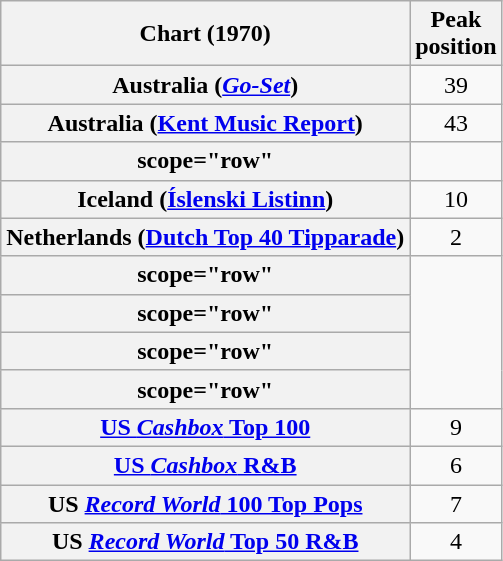<table class="wikitable sortable plainrowheaders">
<tr>
<th scope="col">Chart (1970)</th>
<th scope="col">Peak<br>position</th>
</tr>
<tr>
<th scope="row">Australia (<em><a href='#'>Go-Set</a></em>)</th>
<td align="center">39</td>
</tr>
<tr>
<th scope="row">Australia (<a href='#'>Kent Music Report</a>)</th>
<td align="center">43</td>
</tr>
<tr>
<th>scope="row" </th>
</tr>
<tr>
<th scope="row">Iceland (<a href='#'>Íslenski Listinn</a>)</th>
<td style="text-align:center;">10</td>
</tr>
<tr>
<th scope="row">Netherlands (<a href='#'>Dutch Top 40 Tipparade</a>)</th>
<td align="center">2</td>
</tr>
<tr>
<th>scope="row" </th>
</tr>
<tr>
<th>scope="row" </th>
</tr>
<tr>
<th>scope="row" </th>
</tr>
<tr>
<th>scope="row" </th>
</tr>
<tr>
<th scope="row"><a href='#'>US <em>Cashbox</em> Top 100</a></th>
<td style="text-align:center;">9</td>
</tr>
<tr>
<th scope="row"><a href='#'>US <em>Cashbox</em> R&B</a></th>
<td style="text-align:center;">6</td>
</tr>
<tr>
<th scope="row">US <a href='#'><em>Record World</em> 100 Top Pops</a></th>
<td style="text-align:center;">7</td>
</tr>
<tr>
<th scope="row">US <a href='#'><em>Record World</em> Top 50 R&B</a></th>
<td style="text-align:center;">4</td>
</tr>
</table>
